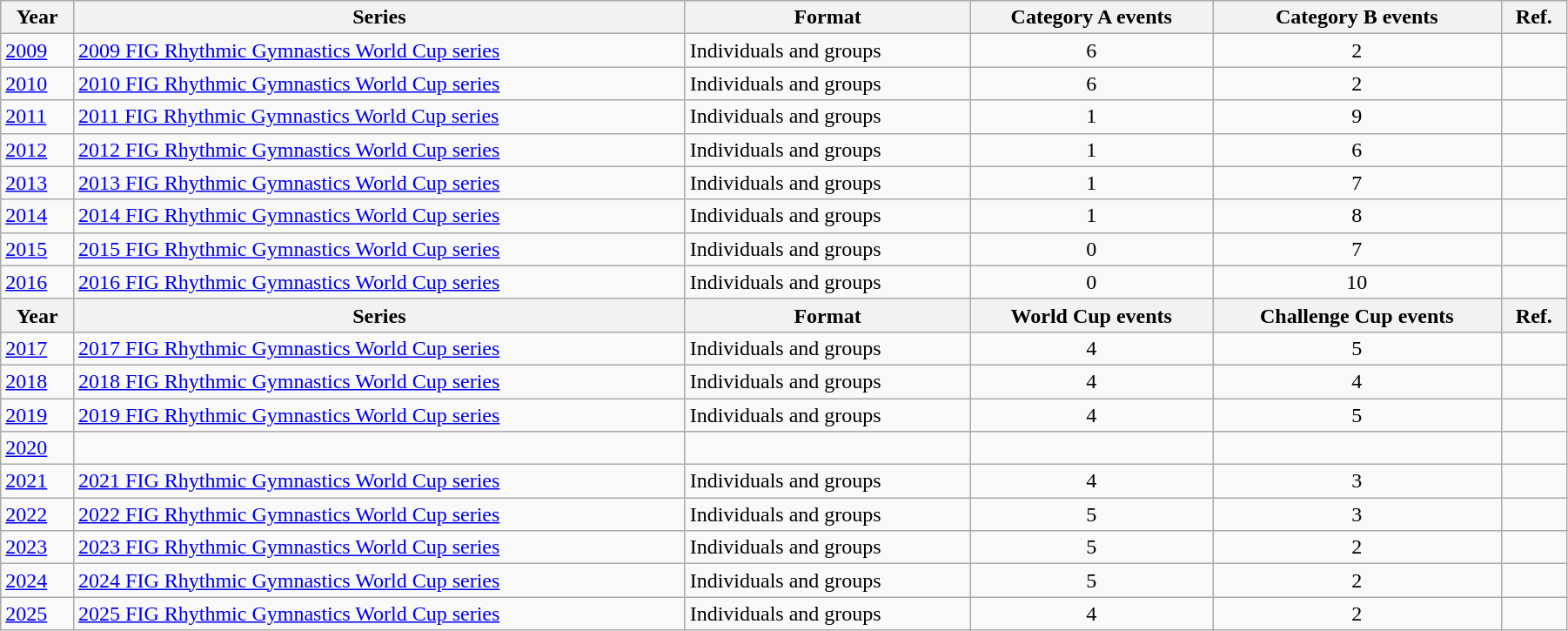<table class="wikitable" style="width:95%">
<tr>
<th>Year</th>
<th>Series</th>
<th>Format</th>
<th>Category A events</th>
<th>Category B events</th>
<th>Ref.</th>
</tr>
<tr>
<td><a href='#'>2009</a></td>
<td><a href='#'>2009 FIG Rhythmic Gymnastics World Cup series</a></td>
<td>Individuals and groups</td>
<td align=center>6</td>
<td align=center>2</td>
<td></td>
</tr>
<tr>
<td><a href='#'>2010</a></td>
<td><a href='#'>2010 FIG Rhythmic Gymnastics World Cup series</a></td>
<td>Individuals and groups</td>
<td align=center>6</td>
<td align=center>2</td>
<td></td>
</tr>
<tr>
<td><a href='#'>2011</a></td>
<td><a href='#'>2011 FIG Rhythmic Gymnastics World Cup series</a></td>
<td>Individuals and groups</td>
<td align=center>1</td>
<td align=center>9</td>
<td></td>
</tr>
<tr>
<td><a href='#'>2012</a></td>
<td><a href='#'>2012 FIG Rhythmic Gymnastics World Cup series</a></td>
<td>Individuals and groups</td>
<td align=center>1</td>
<td align=center>6</td>
<td></td>
</tr>
<tr>
<td><a href='#'>2013</a></td>
<td><a href='#'>2013 FIG Rhythmic Gymnastics World Cup series</a></td>
<td>Individuals and groups</td>
<td align=center>1</td>
<td align=center>7</td>
<td></td>
</tr>
<tr>
<td><a href='#'>2014</a></td>
<td><a href='#'>2014 FIG Rhythmic Gymnastics World Cup series</a></td>
<td>Individuals and groups</td>
<td align=center>1</td>
<td align=center>8</td>
<td></td>
</tr>
<tr>
<td><a href='#'>2015</a></td>
<td><a href='#'>2015 FIG Rhythmic Gymnastics World Cup series</a></td>
<td>Individuals and groups</td>
<td align=center>0</td>
<td align=center>7</td>
<td></td>
</tr>
<tr>
<td><a href='#'>2016</a></td>
<td><a href='#'>2016 FIG Rhythmic Gymnastics World Cup series</a></td>
<td>Individuals and groups</td>
<td align=center>0</td>
<td align=center>10</td>
<td></td>
</tr>
<tr>
<th>Year</th>
<th>Series</th>
<th>Format</th>
<th>World Cup events</th>
<th>Challenge Cup events</th>
<th>Ref.</th>
</tr>
<tr>
<td><a href='#'>2017</a></td>
<td><a href='#'>2017 FIG Rhythmic Gymnastics World Cup series</a></td>
<td>Individuals and groups</td>
<td align=center>4</td>
<td align=center>5</td>
<td></td>
</tr>
<tr>
<td><a href='#'>2018</a></td>
<td><a href='#'>2018 FIG Rhythmic Gymnastics World Cup series</a></td>
<td>Individuals and groups</td>
<td align=center>4</td>
<td align=center>4</td>
<td></td>
</tr>
<tr>
<td><a href='#'>2019</a></td>
<td><a href='#'>2019 FIG Rhythmic Gymnastics World Cup series</a></td>
<td>Individuals and groups</td>
<td align=center>4</td>
<td align=center>5</td>
<td></td>
</tr>
<tr>
<td><a href='#'>2020</a></td>
<td></td>
<td></td>
<td align=center></td>
<td align=center></td>
<td></td>
</tr>
<tr>
<td><a href='#'>2021</a></td>
<td><a href='#'>2021 FIG Rhythmic Gymnastics World Cup series</a></td>
<td>Individuals and groups</td>
<td align=center>4</td>
<td align=center>3</td>
<td></td>
</tr>
<tr>
<td><a href='#'>2022</a></td>
<td><a href='#'>2022 FIG Rhythmic Gymnastics World Cup series</a></td>
<td>Individuals and groups</td>
<td align=center>5</td>
<td align=center>3</td>
<td></td>
</tr>
<tr>
<td><a href='#'>2023</a></td>
<td><a href='#'>2023 FIG Rhythmic Gymnastics World Cup series</a></td>
<td>Individuals and groups</td>
<td align=center>5</td>
<td align=center>2</td>
<td></td>
</tr>
<tr>
<td><a href='#'>2024</a></td>
<td><a href='#'>2024 FIG Rhythmic Gymnastics World Cup series</a></td>
<td>Individuals and groups</td>
<td align=center>5</td>
<td align=center>2</td>
<td></td>
</tr>
<tr>
<td><a href='#'>2025</a></td>
<td><a href='#'>2025 FIG Rhythmic Gymnastics World Cup series</a></td>
<td>Individuals and groups</td>
<td align=center>4</td>
<td align=center>2</td>
<td></td>
</tr>
</table>
